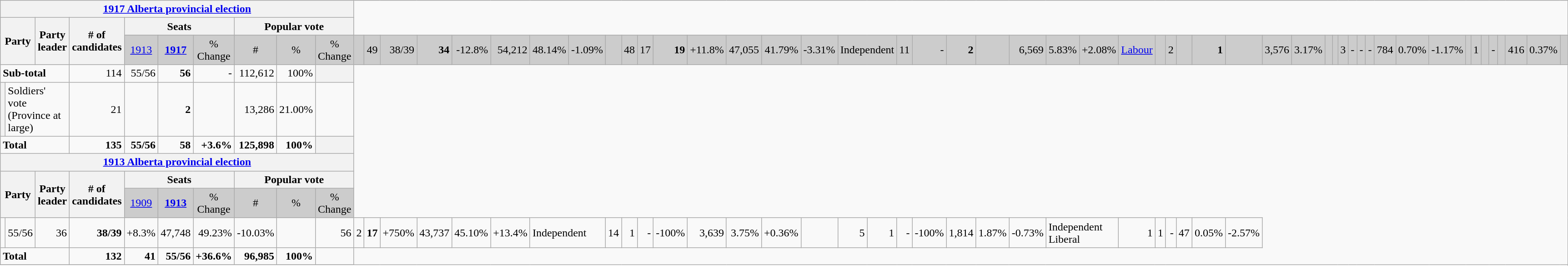<table class="wikitable">
<tr>
<th colspan="10"><a href='#'>1917 Alberta provincial election</a></th>
</tr>
<tr bgcolor=CCCCCC>
<th rowspan="2" align=left colspan="2">Party</th>
<th rowspan="2" align=left>Party leader</th>
<th rowspan="2" align=left># of<br>candidates</th>
<th colspan="3" align=center>Seats</th>
<th colspan="3" align=center>Popular vote</th>
</tr>
<tr bgcolor="CCCCCC">
<td align="center"><a href='#'>1913</a></td>
<td align="center"><strong><a href='#'>1917</a></strong></td>
<td align="center">% Change</td>
<td align="center">#</td>
<td align="center">%</td>
<td align="center">% Change<br></td>
<td></td>
<td align="right">49</td>
<td align="right">38/39</td>
<td align="right"><strong>34</strong></td>
<td align="right">-12.8%</td>
<td align="right">54,212</td>
<td align="right">48.14%</td>
<td align="right">-1.09%<br></td>
<td></td>
<td align="right">48</td>
<td align="right">17</td>
<td align="right"><strong>19</strong></td>
<td align="right">+11.8%</td>
<td align="right">47,055</td>
<td align="right">41.79%</td>
<td align="right">-3.31%<br></td>
<td colspan="2">Independent</td>
<td align="right">11</td>
<td align="right">-</td>
<td align="right"><strong>2</strong></td>
<td align="right"> </td>
<td align="right">6,569</td>
<td align="right">5.83%</td>
<td align="right">+2.08%<br></td>
<td><a href='#'>Labour</a></td>
<td></td>
<td align="right">2</td>
<td align="right"> </td>
<td align="right"><strong>1</strong></td>
<td align="right"> </td>
<td align="right">3,576</td>
<td align="right">3.17%</td>
<td align="right"> <br></td>
<td></td>
<td align="right">3</td>
<td align="right">-</td>
<td align="right">-</td>
<td align="right">-</td>
<td align="right">784</td>
<td align="right">0.70%</td>
<td align="right">-1.17%<br></td>
<td></td>
<td align="right">1</td>
<td align="right"> </td>
<td align="right">-</td>
<td align="right"> </td>
<td align="right">416</td>
<td align="right">0.37%</td>
<td align="right"> </td>
</tr>
<tr>
<td colspan="3"><strong>Sub-total</strong></td>
<td align="right">114</td>
<td align="right">55/56</td>
<td align="right"><strong>56</strong></td>
<td align="right">-</td>
<td align="right">112,612</td>
<td align="right">100%</td>
<th></th>
</tr>
<tr>
<th></th>
<td colspan="2">Soldiers' vote (Province at large)</td>
<td align="right">21</td>
<td align="right"> </td>
<td align="right"><strong>2</strong></td>
<td align="right"> </td>
<td align="right">13,286</td>
<td align="right">21.00%</td>
<td align="right"> </td>
</tr>
<tr>
<td colspan="3"><strong>Total</strong></td>
<td align="right"><strong>135</strong></td>
<td align="right"><strong>55/56</strong></td>
<td align="right"><strong>58</strong></td>
<td align="right"><strong>+3.6%</strong></td>
<td align="right"><strong> 125,898</strong></td>
<td align="right"><strong> 100%</strong></td>
<th></th>
</tr>
<tr>
<th colspan="10"><a href='#'>1913 Alberta provincial election</a></th>
</tr>
<tr bgcolor=CCCCCC>
<th rowspan="2" align=left colspan="2">Party</th>
<th rowspan="2" align=left>Party leader</th>
<th rowspan="2" align=left># of<br>candidates</th>
<th colspan="3" align=center>Seats</th>
<th colspan="3" align=center>Popular vote</th>
</tr>
<tr bgcolor="CCCCCC">
<td align="center"><a href='#'>1909</a></td>
<td align="center"><strong><a href='#'>1913</a></strong></td>
<td align="center">% Change</td>
<td align="center">#</td>
<td align="center">%</td>
<td align="center">% Change</td>
</tr>
<tr>
<td></td>
<td align="right">55/56</td>
<td align="right">36</td>
<td align="right"><strong>38/39</strong></td>
<td align="right">+8.3%</td>
<td align="right">47,748</td>
<td align="right">49.23%</td>
<td align="right">-10.03%<br></td>
<td></td>
<td align="right">56</td>
<td align="right">2</td>
<td align="right"><strong>17</strong></td>
<td align="right">+750%</td>
<td align="right">43,737</td>
<td align="right">45.10%</td>
<td align="right">+13.4%<br></td>
<td colspan="2">Independent</td>
<td align="right">14</td>
<td align="right">1</td>
<td align="right">-</td>
<td align="right">-100%</td>
<td align="right">3,639</td>
<td align="right">3.75%</td>
<td align="right">+0.36%<br></td>
<td></td>
<td align="right">5</td>
<td align="right">1</td>
<td align="right">-</td>
<td align="right">-100%</td>
<td align="right">1,814</td>
<td align="right">1.87%</td>
<td align="right">-0.73%<br></td>
<td colspan="2">Independent Liberal</td>
<td align="right">1</td>
<td align="right">1</td>
<td align="right">-</td>
<td align="right">47</td>
<td align="right">0.05%</td>
<td align="right">-2.57%</td>
</tr>
<tr>
<td colspan="3"><strong>Total</strong></td>
<td align="right"><strong>132</strong></td>
<td align="right"><strong>41</strong></td>
<td align="right"><strong>55/56</strong></td>
<td align="right"><strong>+36.6%</strong></td>
<td align="right"><strong>96,985</strong></td>
<td align="right"><strong> 100%</strong></td>
<td></td>
</tr>
<tr>
</tr>
</table>
